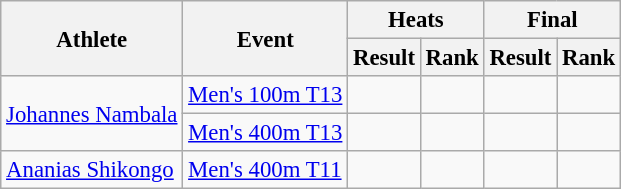<table class=wikitable style="font-size:95%">
<tr>
<th rowspan="2">Athlete</th>
<th rowspan="2">Event</th>
<th colspan="2">Heats</th>
<th colspan="2">Final</th>
</tr>
<tr>
<th>Result</th>
<th>Rank</th>
<th>Result</th>
<th>Rank</th>
</tr>
<tr>
<td rowspan=2><a href='#'>Johannes Nambala</a></td>
<td><a href='#'>Men's 100m T13</a></td>
<td></td>
<td></td>
<td></td>
<td></td>
</tr>
<tr>
<td><a href='#'>Men's 400m T13</a></td>
<td></td>
<td></td>
<td></td>
<td></td>
</tr>
<tr>
<td rowspan=2><a href='#'>Ananias Shikongo</a></td>
<td><a href='#'>Men's 400m T11</a></td>
<td></td>
<td></td>
<td></td>
<td></td>
</tr>
</table>
